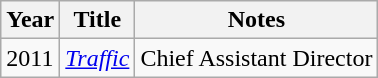<table class=wikitable>
<tr>
<th>Year</th>
<th>Title</th>
<th>Notes</th>
</tr>
<tr>
<td>2011</td>
<td><em><a href='#'>Traffic</a></em></td>
<td>Chief Assistant Director</td>
</tr>
</table>
